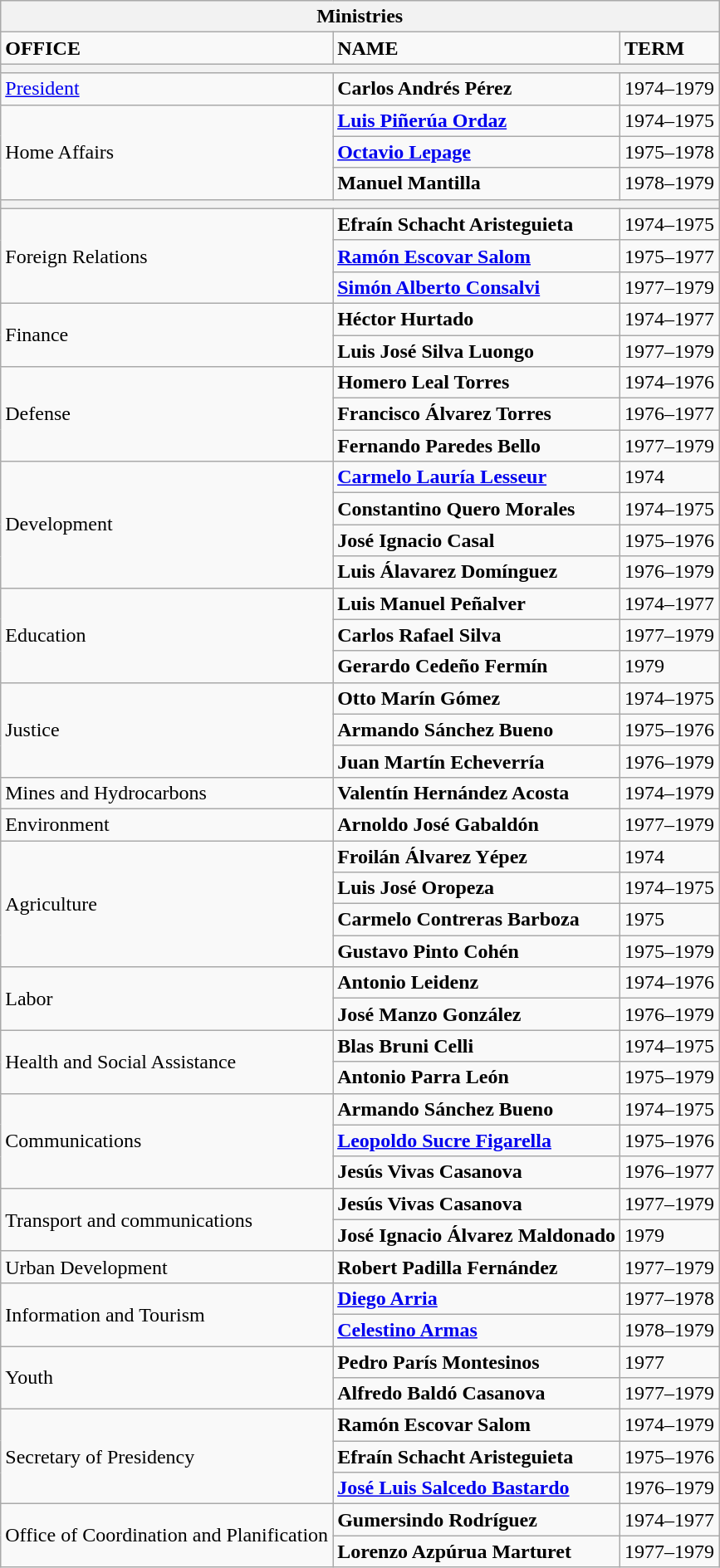<table class="wikitable">
<tr>
<th bgcolor="#dcdcdc" colspan=3>Ministries </th>
</tr>
<tr>
<td align="left"><strong>OFFICE</strong></td>
<td align="left"><strong>NAME</strong></td>
<td align="left"><strong>TERM</strong></td>
</tr>
<tr>
<th bgcolor="black" colspan=3></th>
</tr>
<tr>
<td align="left"><a href='#'>President</a></td>
<td align="left"><strong>Carlos Andrés Pérez</strong></td>
<td align="left">1974–1979</td>
</tr>
<tr>
<td rowspan="3" align="left">Home Affairs</td>
<td align="left"><strong><a href='#'>Luis Piñerúa Ordaz</a></strong></td>
<td align="left">1974–1975</td>
</tr>
<tr>
<td align="left"><strong><a href='#'>Octavio Lepage</a></strong></td>
<td align="left">1975–1978</td>
</tr>
<tr>
<td align="left"><strong>Manuel Mantilla</strong></td>
<td align="left">1978–1979</td>
</tr>
<tr>
<th bgcolor="black" colspan=3></th>
</tr>
<tr>
<td rowspan="3" align="left">Foreign Relations</td>
<td align="left"><strong>Efraín Schacht Aristeguieta</strong></td>
<td align="left">1974–1975</td>
</tr>
<tr>
<td align="left"><strong><a href='#'>Ramón Escovar Salom</a></strong></td>
<td align="left">1975–1977</td>
</tr>
<tr>
<td align="left"><strong><a href='#'>Simón Alberto Consalvi</a></strong></td>
<td align="left">1977–1979</td>
</tr>
<tr>
<td rowspan="2" align="left">Finance</td>
<td align="left"><strong>Héctor Hurtado</strong></td>
<td align="left">1974–1977</td>
</tr>
<tr>
<td align="left"><strong>Luis José Silva Luongo</strong></td>
<td align="left">1977–1979</td>
</tr>
<tr>
<td rowspan="3" align="left">Defense</td>
<td align="left"><strong>Homero Leal Torres</strong></td>
<td align="left">1974–1976</td>
</tr>
<tr>
<td align="left"><strong>Francisco Álvarez Torres</strong></td>
<td align="left">1976–1977</td>
</tr>
<tr>
<td align="left"><strong>Fernando Paredes Bello</strong></td>
<td align="left">1977–1979</td>
</tr>
<tr>
<td rowspan="4" align="left">Development</td>
<td align="left"><strong><a href='#'>Carmelo Lauría Lesseur</a></strong></td>
<td align="left">1974</td>
</tr>
<tr>
<td align="left"><strong>Constantino Quero Morales</strong></td>
<td align="left">1974–1975</td>
</tr>
<tr>
<td align="left"><strong>José Ignacio Casal</strong></td>
<td align="left">1975–1976</td>
</tr>
<tr>
<td align="left"><strong>Luis Álavarez Domínguez</strong></td>
<td align="left">1976–1979</td>
</tr>
<tr>
<td rowspan="3" align="left">Education</td>
<td align="left"><strong>Luis Manuel Peñalver</strong></td>
<td align="left">1974–1977</td>
</tr>
<tr>
<td align="left"><strong>Carlos Rafael Silva</strong></td>
<td align="left">1977–1979</td>
</tr>
<tr>
<td align="left"><strong>Gerardo Cedeño Fermín</strong></td>
<td align="left">1979</td>
</tr>
<tr>
<td rowspan="3" align="left">Justice</td>
<td align="left"><strong>Otto Marín Gómez</strong></td>
<td align="left">1974–1975</td>
</tr>
<tr>
<td align="left"><strong>Armando Sánchez Bueno</strong></td>
<td align="left">1975–1976</td>
</tr>
<tr>
<td align="left"><strong>Juan Martín Echeverría</strong></td>
<td align="left">1976–1979</td>
</tr>
<tr>
<td align="left">Mines and Hydrocarbons</td>
<td align="left"><strong>Valentín Hernández Acosta</strong></td>
<td align="left">1974–1979</td>
</tr>
<tr>
<td align="left">Environment</td>
<td align="left"><strong>Arnoldo José Gabaldón</strong></td>
<td align="left">1977–1979</td>
</tr>
<tr>
<td rowspan="4" align="left">Agriculture</td>
<td align="left"><strong>Froilán Álvarez Yépez</strong></td>
<td align="left">1974</td>
</tr>
<tr>
<td align="left"><strong>Luis José Oropeza</strong></td>
<td align="left">1974–1975</td>
</tr>
<tr>
<td align="left"><strong>Carmelo Contreras Barboza</strong></td>
<td align="left">1975</td>
</tr>
<tr>
<td align="left"><strong>Gustavo Pinto Cohén</strong></td>
<td align="left">1975–1979</td>
</tr>
<tr>
<td rowspan="2" align="left">Labor</td>
<td align="left"><strong>Antonio Leidenz</strong></td>
<td align="left">1974–1976</td>
</tr>
<tr>
<td align="left"><strong>José Manzo González</strong></td>
<td align="left">1976–1979</td>
</tr>
<tr>
<td rowspan="2" align="left">Health and Social Assistance</td>
<td align="left"><strong>Blas Bruni Celli</strong></td>
<td align="left">1974–1975</td>
</tr>
<tr>
<td align="left"><strong>Antonio Parra León</strong></td>
<td align="left">1975–1979</td>
</tr>
<tr>
<td rowspan="3" align="left">Communications</td>
<td align="left"><strong>Armando Sánchez Bueno</strong></td>
<td align="left">1974–1975</td>
</tr>
<tr>
<td align="left"><strong><a href='#'>Leopoldo Sucre Figarella</a></strong></td>
<td align="left">1975–1976</td>
</tr>
<tr>
<td align="left"><strong>Jesús Vivas Casanova</strong></td>
<td align="left">1976–1977</td>
</tr>
<tr>
<td rowspan="2" align="left">Transport and communications</td>
<td align="left"><strong>Jesús Vivas Casanova</strong></td>
<td align="left">1977–1979</td>
</tr>
<tr>
<td align="left"><strong>José Ignacio Álvarez Maldonado</strong></td>
<td align="left">1979</td>
</tr>
<tr>
<td align="left">Urban Development</td>
<td align="left"><strong>Robert Padilla Fernández</strong></td>
<td align="left">1977–1979</td>
</tr>
<tr>
<td rowspan="2" align="left">Information and Tourism</td>
<td align="left"><strong><a href='#'>Diego Arria</a></strong></td>
<td align="left">1977–1978</td>
</tr>
<tr>
<td align="left"><strong><a href='#'>Celestino Armas</a></strong></td>
<td align="left">1978–1979</td>
</tr>
<tr>
<td rowspan="2" align="left">Youth</td>
<td align="left"><strong>Pedro París Montesinos</strong></td>
<td align="left">1977</td>
</tr>
<tr>
<td align="left"><strong>Alfredo Baldó Casanova</strong></td>
<td align="left">1977–1979</td>
</tr>
<tr>
<td rowspan="3" align="left">Secretary of Presidency</td>
<td align="left"><strong>Ramón Escovar Salom</strong></td>
<td align="left">1974–1979</td>
</tr>
<tr>
<td align="left"><strong>Efraín Schacht Aristeguieta</strong></td>
<td align="left">1975–1976</td>
</tr>
<tr>
<td align="left"><strong><a href='#'>José Luis Salcedo Bastardo</a></strong></td>
<td align="left">1976–1979</td>
</tr>
<tr>
<td rowspan="2" align="left">Office of Coordination and Planification</td>
<td align="left"><strong>Gumersindo Rodríguez</strong></td>
<td align="left">1974–1977</td>
</tr>
<tr>
<td align="left"><strong>Lorenzo Azpúrua Marturet</strong></td>
<td align="left">1977–1979</td>
</tr>
</table>
